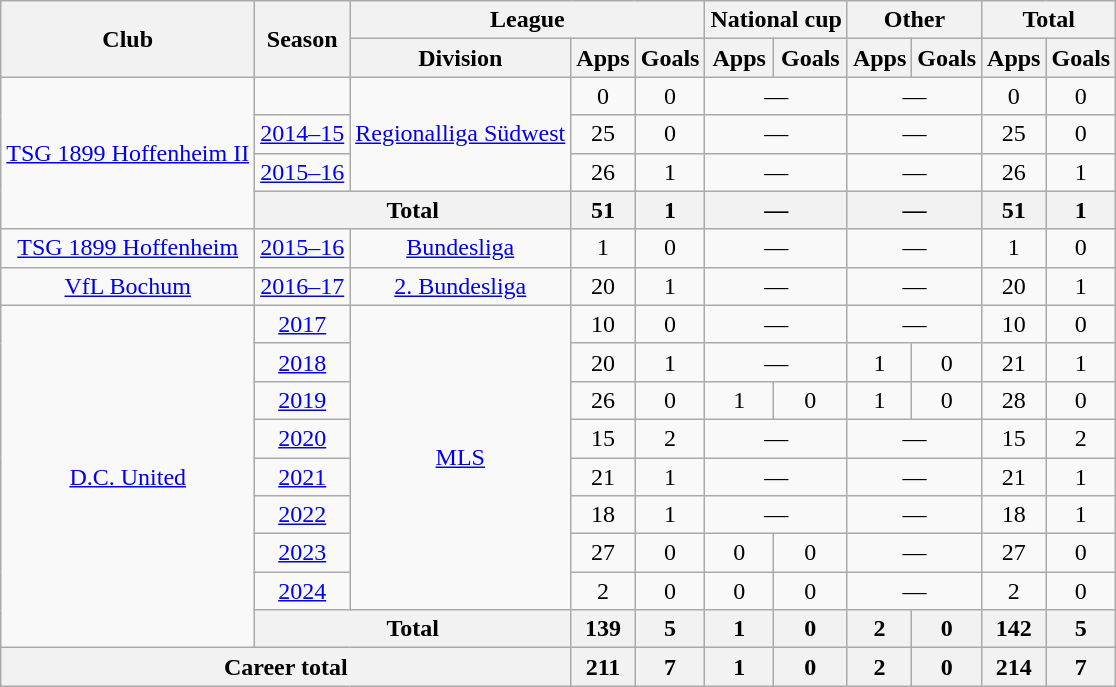<table class="wikitable" style="text-align:center">
<tr>
<th rowspan="2">Club</th>
<th rowspan="2">Season</th>
<th colspan="3">League</th>
<th colspan=2>National cup</th>
<th colspan=2>Other</th>
<th colspan=2>Total</th>
</tr>
<tr>
<th>Division</th>
<th>Apps</th>
<th>Goals</th>
<th>Apps</th>
<th>Goals</th>
<th>Apps</th>
<th>Goals</th>
<th>Apps</th>
<th>Goals</th>
</tr>
<tr>
<td rowspan="4"><a href='#'>TSG 1899 Hoffenheim II</a></td>
<td></td>
<td rowspan="3"><a href='#'>Regionalliga Südwest</a></td>
<td>0</td>
<td>0</td>
<td colspan="2">—</td>
<td colspan="2">—</td>
<td>0</td>
<td>0</td>
</tr>
<tr>
<td><a href='#'>2014–15</a></td>
<td>25</td>
<td>0</td>
<td colspan="2">—</td>
<td colspan="2">—</td>
<td>25</td>
<td>0</td>
</tr>
<tr>
<td><a href='#'>2015–16</a></td>
<td>26</td>
<td>1</td>
<td colspan="2">—</td>
<td colspan="2">—</td>
<td>26</td>
<td>1</td>
</tr>
<tr>
<th colspan="2">Total</th>
<th>51</th>
<th>1</th>
<th colspan="2">—</th>
<th colspan="2">—</th>
<th>51</th>
<th>1</th>
</tr>
<tr>
<td><a href='#'>TSG 1899 Hoffenheim</a></td>
<td><a href='#'>2015–16</a></td>
<td><a href='#'>Bundesliga</a></td>
<td>1</td>
<td>0</td>
<td colspan="2">—</td>
<td colspan="2">—</td>
<td>1</td>
<td>0</td>
</tr>
<tr>
<td><a href='#'>VfL Bochum</a></td>
<td><a href='#'>2016–17</a></td>
<td><a href='#'>2. Bundesliga</a></td>
<td>20</td>
<td>1</td>
<td colspan="2">—</td>
<td colspan="2">—</td>
<td>20</td>
<td>1</td>
</tr>
<tr>
<td rowspan="9"><a href='#'>D.C. United</a></td>
<td><a href='#'>2017</a></td>
<td rowspan="8"><a href='#'>MLS</a></td>
<td>10</td>
<td>0</td>
<td colspan="2">—</td>
<td colspan="2">—</td>
<td>10</td>
<td>0</td>
</tr>
<tr>
<td><a href='#'>2018</a></td>
<td>20</td>
<td>1</td>
<td colspan="2">—</td>
<td>1</td>
<td>0</td>
<td>21</td>
<td>1</td>
</tr>
<tr>
<td><a href='#'>2019</a></td>
<td>26</td>
<td>0</td>
<td>1</td>
<td>0</td>
<td>1</td>
<td>0</td>
<td>28</td>
<td>0</td>
</tr>
<tr>
<td><a href='#'>2020</a></td>
<td>15</td>
<td>2</td>
<td colspan="2">—</td>
<td colspan="2">—</td>
<td>15</td>
<td>2</td>
</tr>
<tr>
<td><a href='#'>2021</a></td>
<td>21</td>
<td>1</td>
<td colspan="2">—</td>
<td colspan="2">—</td>
<td>21</td>
<td>1</td>
</tr>
<tr>
<td><a href='#'>2022</a></td>
<td>18</td>
<td>1</td>
<td colspan="2">—</td>
<td colspan="2">—</td>
<td>18</td>
<td>1</td>
</tr>
<tr>
<td><a href='#'>2023</a></td>
<td>27</td>
<td>0</td>
<td>0</td>
<td>0</td>
<td colspan="2">—</td>
<td>27</td>
<td>0</td>
</tr>
<tr>
<td><a href='#'>2024</a></td>
<td>2</td>
<td>0</td>
<td>0</td>
<td>0</td>
<td colspan="2">—</td>
<td>2</td>
<td>0</td>
</tr>
<tr>
<th colspan="2">Total</th>
<th>139</th>
<th>5</th>
<th>1</th>
<th>0</th>
<th>2</th>
<th>0</th>
<th>142</th>
<th>5</th>
</tr>
<tr>
<th colspan=3>Career total</th>
<th>211</th>
<th>7</th>
<th>1</th>
<th>0</th>
<th>2</th>
<th>0</th>
<th>214</th>
<th>7</th>
</tr>
</table>
